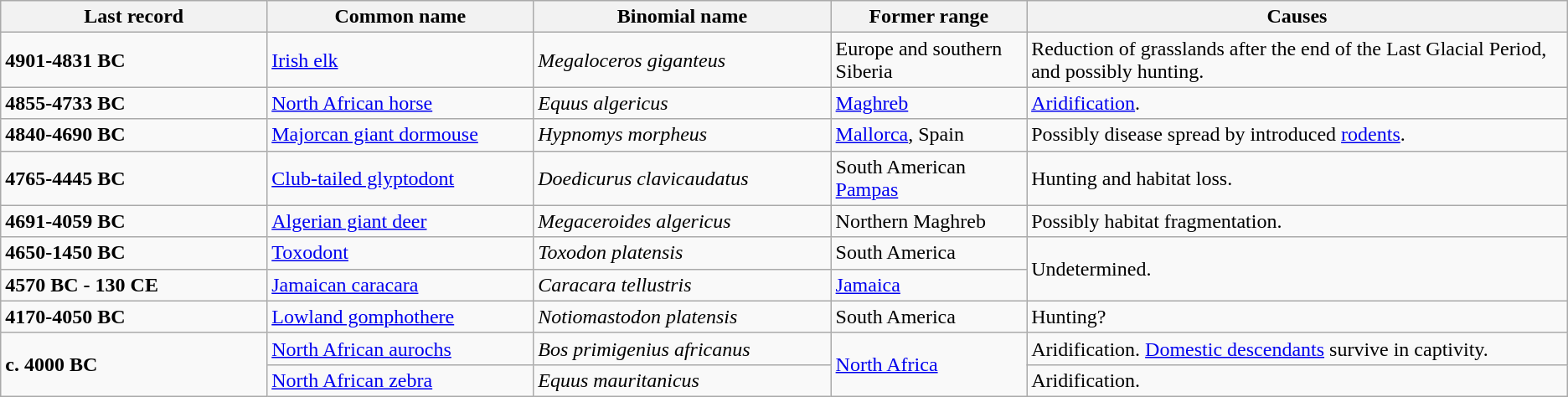<table class="wikitable sortable">
<tr>
<th style="width:17%;">Last record</th>
<th style="width:17%;">Common name</th>
<th style="width:19%;">Binomial name</th>
<th>Former range</th>
<th>Causes</th>
</tr>
<tr>
<td><strong>4901-4831 BC</strong></td>
<td><a href='#'>Irish elk</a></td>
<td><em>Megaloceros giganteus</em></td>
<td>Europe and southern Siberia</td>
<td>Reduction of grasslands after the end of the Last Glacial Period, and possibly hunting.</td>
</tr>
<tr>
<td><strong>4855-4733 BC</strong></td>
<td><a href='#'>North African horse</a></td>
<td><em>Equus algericus</em></td>
<td><a href='#'>Maghreb</a></td>
<td><a href='#'>Aridification</a>.</td>
</tr>
<tr>
<td><strong>4840-4690 BC</strong></td>
<td><a href='#'>Majorcan giant dormouse</a></td>
<td><em>Hypnomys morpheus</em></td>
<td><a href='#'>Mallorca</a>, Spain</td>
<td>Possibly disease spread by introduced <a href='#'>rodents</a>.</td>
</tr>
<tr>
<td><strong>4765-4445 BC</strong></td>
<td><a href='#'>Club-tailed glyptodont</a></td>
<td><em>Doedicurus clavicaudatus</em></td>
<td>South American <a href='#'>Pampas</a></td>
<td>Hunting and habitat loss.</td>
</tr>
<tr>
<td><strong>4691-4059 BC</strong></td>
<td><a href='#'>Algerian giant deer</a></td>
<td><em>Megaceroides algericus</em></td>
<td>Northern Maghreb</td>
<td>Possibly habitat fragmentation.</td>
</tr>
<tr>
<td><strong>4650-1450 BC</strong></td>
<td><a href='#'>Toxodont</a></td>
<td><em>Toxodon platensis</em></td>
<td>South America</td>
<td rowspan="2">Undetermined.</td>
</tr>
<tr>
<td><strong>4570 BC - 130 CE</strong></td>
<td><a href='#'>Jamaican caracara</a></td>
<td><em>Caracara tellustris</em></td>
<td><a href='#'>Jamaica</a></td>
</tr>
<tr>
<td><strong>4170-4050 BC</strong></td>
<td><a href='#'>Lowland gomphothere</a></td>
<td><em>Notiomastodon platensis</em></td>
<td>South America</td>
<td>Hunting?</td>
</tr>
<tr>
<td rowspan="2"><strong>c. 4000 BC</strong></td>
<td><a href='#'>North African aurochs</a></td>
<td><em>Bos primigenius africanus</em></td>
<td rowspan="2"><a href='#'>North Africa</a></td>
<td>Aridification. <a href='#'>Domestic descendants</a> survive in captivity.</td>
</tr>
<tr>
<td><a href='#'>North African zebra</a></td>
<td><em>Equus mauritanicus</em></td>
<td>Aridification.</td>
</tr>
</table>
